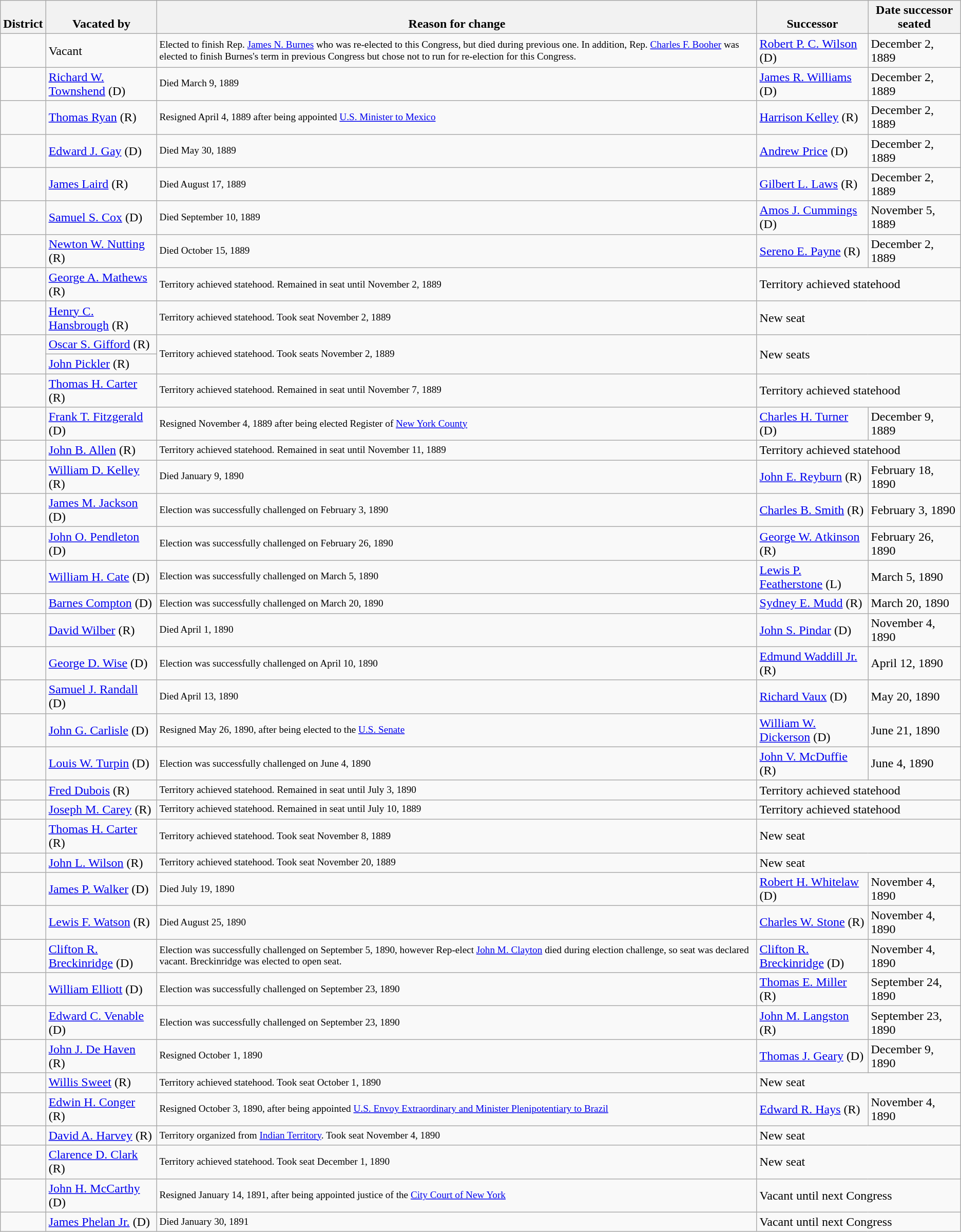<table class="wikitable sortable">
<tr style="vertical-align:bottom;">
<th>District</th>
<th>Vacated by</th>
<th>Reason for change</th>
<th>Successor</th>
<th>Date successor seated</th>
</tr>
<tr>
<td></td>
<td>Vacant</td>
<td style="font-size:80%">Elected to finish Rep. <a href='#'>James N. Burnes</a> who was re-elected to this Congress, but died during previous one.  In addition, Rep. <a href='#'>Charles F. Booher</a> was elected to finish Burnes's term in previous Congress but chose not to run for re-election for this Congress.</td>
<td><a href='#'>Robert P. C. Wilson</a> (D)</td>
<td>December 2, 1889</td>
</tr>
<tr>
<td></td>
<td><a href='#'>Richard W. Townshend</a> (D)</td>
<td style="font-size:80%">Died March 9, 1889</td>
<td><a href='#'>James R. Williams</a> (D)</td>
<td>December 2, 1889</td>
</tr>
<tr>
<td></td>
<td><a href='#'>Thomas Ryan</a> (R)</td>
<td style="font-size:80%">Resigned April 4, 1889 after being appointed <a href='#'>U.S. Minister to Mexico</a></td>
<td><a href='#'>Harrison Kelley</a> (R)</td>
<td>December 2, 1889</td>
</tr>
<tr>
<td></td>
<td><a href='#'>Edward J. Gay</a> (D)</td>
<td style="font-size:80%">Died May 30, 1889</td>
<td><a href='#'>Andrew Price</a> (D)</td>
<td>December 2, 1889</td>
</tr>
<tr>
<td></td>
<td><a href='#'>James Laird</a> (R)</td>
<td style="font-size:80%">Died August 17, 1889</td>
<td><a href='#'>Gilbert L. Laws</a> (R)</td>
<td>December 2, 1889</td>
</tr>
<tr>
<td></td>
<td><a href='#'>Samuel S. Cox</a> (D)</td>
<td style="font-size:80%">Died September 10, 1889</td>
<td><a href='#'>Amos J. Cummings</a> (D)</td>
<td>November 5, 1889</td>
</tr>
<tr>
<td></td>
<td><a href='#'>Newton W. Nutting</a> (R)</td>
<td style="font-size:80%">Died October 15, 1889</td>
<td><a href='#'>Sereno E. Payne</a> (R)</td>
<td>December 2, 1889</td>
</tr>
<tr>
<td></td>
<td><a href='#'>George A. Mathews</a> (R)</td>
<td style="font-size:80%">Territory achieved statehood.  Remained in seat until November 2, 1889</td>
<td colspan=2>Territory achieved statehood</td>
</tr>
<tr>
<td></td>
<td><a href='#'>Henry C. Hansbrough</a> (R)</td>
<td style="font-size:80%">Territory achieved statehood.  Took seat November 2, 1889</td>
<td colspan=2>New seat</td>
</tr>
<tr>
<td rowspan=2></td>
<td><a href='#'>Oscar S. Gifford</a> (R)</td>
<td rowspan=2 style="font-size:80%">Territory achieved statehood.  Took seats November 2, 1889</td>
<td rowspan=2 colspan=2>New seats</td>
</tr>
<tr>
<td><a href='#'>John Pickler</a> (R)</td>
</tr>
<tr>
<td></td>
<td><a href='#'>Thomas H. Carter</a> (R)</td>
<td style="font-size:80%">Territory achieved statehood.  Remained in seat until November 7, 1889</td>
<td colspan=2>Territory achieved statehood</td>
</tr>
<tr>
<td></td>
<td><a href='#'>Frank T. Fitzgerald</a> (D)</td>
<td style="font-size:80%">Resigned November 4, 1889 after being elected Register of <a href='#'>New York County</a></td>
<td><a href='#'>Charles H. Turner</a> (D)</td>
<td>December 9, 1889</td>
</tr>
<tr>
<td></td>
<td><a href='#'>John B. Allen</a> (R)</td>
<td style="font-size:80%">Territory achieved statehood.  Remained in seat until November 11, 1889</td>
<td colspan=2>Territory achieved statehood</td>
</tr>
<tr>
<td></td>
<td><a href='#'>William D. Kelley</a> (R)</td>
<td style="font-size:80%">Died January 9, 1890</td>
<td><a href='#'>John E. Reyburn</a> (R)</td>
<td>February 18, 1890</td>
</tr>
<tr>
<td></td>
<td><a href='#'>James M. Jackson</a> (D)</td>
<td style="font-size:80%">Election was successfully challenged on February 3, 1890</td>
<td><a href='#'>Charles B. Smith</a> (R)</td>
<td>February 3, 1890</td>
</tr>
<tr>
<td></td>
<td><a href='#'>John O. Pendleton</a> (D)</td>
<td style="font-size:80%">Election was successfully challenged on February 26, 1890</td>
<td><a href='#'>George W. Atkinson</a> (R)</td>
<td>February 26, 1890</td>
</tr>
<tr>
<td></td>
<td><a href='#'>William H. Cate</a> (D)</td>
<td style="font-size:80%">Election was successfully challenged on March 5, 1890</td>
<td><a href='#'>Lewis P. Featherstone</a> (L)</td>
<td>March 5, 1890</td>
</tr>
<tr>
<td></td>
<td><a href='#'>Barnes Compton</a> (D)</td>
<td style="font-size:80%">Election was successfully challenged on March 20, 1890</td>
<td><a href='#'>Sydney E. Mudd</a> (R)</td>
<td>March 20, 1890</td>
</tr>
<tr>
<td></td>
<td><a href='#'>David Wilber</a> (R)</td>
<td style="font-size:80%">Died April 1, 1890</td>
<td><a href='#'>John S. Pindar</a> (D)</td>
<td>November 4, 1890</td>
</tr>
<tr>
<td></td>
<td><a href='#'>George D. Wise</a> (D)</td>
<td style="font-size:80%">Election was successfully challenged on April 10, 1890</td>
<td><a href='#'>Edmund Waddill Jr.</a> (R)</td>
<td>April 12, 1890</td>
</tr>
<tr>
<td></td>
<td><a href='#'>Samuel J. Randall</a> (D)</td>
<td style="font-size:80%">Died April 13, 1890</td>
<td><a href='#'>Richard Vaux</a> (D)</td>
<td>May 20, 1890</td>
</tr>
<tr>
<td></td>
<td><a href='#'>John G. Carlisle</a> (D)</td>
<td style="font-size:80%">Resigned May 26, 1890, after being elected to the <a href='#'>U.S. Senate</a></td>
<td><a href='#'>William W. Dickerson</a> (D)</td>
<td>June 21, 1890</td>
</tr>
<tr>
<td></td>
<td><a href='#'>Louis W. Turpin</a> (D)</td>
<td style="font-size:80%">Election was successfully challenged on June 4, 1890</td>
<td><a href='#'>John V. McDuffie</a> (R)</td>
<td>June 4, 1890</td>
</tr>
<tr>
<td></td>
<td><a href='#'>Fred Dubois</a> (R)</td>
<td style="font-size:80%">Territory achieved statehood.  Remained in seat until July 3, 1890</td>
<td colspan=2>Territory achieved statehood</td>
</tr>
<tr>
<td></td>
<td><a href='#'>Joseph M. Carey</a> (R)</td>
<td style="font-size:80%">Territory achieved statehood.  Remained in seat until July 10, 1889</td>
<td colspan=2>Territory achieved statehood</td>
</tr>
<tr>
<td></td>
<td><a href='#'>Thomas H. Carter</a> (R)</td>
<td style="font-size:80%">Territory achieved statehood.  Took seat November 8, 1889</td>
<td colspan=2>New seat</td>
</tr>
<tr>
<td></td>
<td><a href='#'>John L. Wilson</a> (R)</td>
<td style="font-size:80%">Territory achieved statehood.  Took seat November 20, 1889</td>
<td colspan=2>New seat</td>
</tr>
<tr>
<td></td>
<td><a href='#'>James P. Walker</a> (D)</td>
<td style="font-size:80%">Died July 19, 1890</td>
<td><a href='#'>Robert H. Whitelaw</a> (D)</td>
<td>November 4, 1890</td>
</tr>
<tr>
<td></td>
<td><a href='#'>Lewis F. Watson</a> (R)</td>
<td style="font-size:80%">Died August 25, 1890</td>
<td><a href='#'>Charles W. Stone</a> (R)</td>
<td>November 4, 1890</td>
</tr>
<tr>
<td></td>
<td><a href='#'>Clifton R. Breckinridge</a> (D)</td>
<td style="font-size:80%">Election was successfully challenged on September 5, 1890, however Rep-elect <a href='#'>John M. Clayton</a> died during election challenge, so seat was declared vacant.  Breckinridge was elected to open seat.</td>
<td><a href='#'>Clifton R. Breckinridge</a> (D)</td>
<td>November 4, 1890</td>
</tr>
<tr>
<td></td>
<td><a href='#'>William Elliott</a> (D)</td>
<td style="font-size:80%">Election was successfully challenged on September 23, 1890</td>
<td><a href='#'>Thomas E. Miller</a> (R)</td>
<td>September 24, 1890</td>
</tr>
<tr>
<td></td>
<td><a href='#'>Edward C. Venable</a> (D)</td>
<td style="font-size:80%">Election was successfully challenged on September 23, 1890</td>
<td><a href='#'>John M. Langston</a> (R)</td>
<td>September 23, 1890</td>
</tr>
<tr>
<td></td>
<td><a href='#'>John J. De Haven</a> (R)</td>
<td style="font-size:80%">Resigned October 1, 1890</td>
<td><a href='#'>Thomas J. Geary</a> (D)</td>
<td>December 9, 1890</td>
</tr>
<tr>
<td></td>
<td><a href='#'>Willis Sweet</a> (R)</td>
<td style="font-size:80%">Territory achieved statehood.  Took seat October 1, 1890</td>
<td colspan=2>New seat</td>
</tr>
<tr>
<td></td>
<td><a href='#'>Edwin H. Conger</a> (R)</td>
<td style="font-size:80%">Resigned October 3, 1890, after being appointed <a href='#'>U.S. Envoy Extraordinary and Minister Plenipotentiary to Brazil</a></td>
<td><a href='#'>Edward R. Hays</a> (R)</td>
<td>November 4, 1890</td>
</tr>
<tr>
<td></td>
<td><a href='#'>David A. Harvey</a> (R)</td>
<td style="font-size:80%">Territory organized from <a href='#'>Indian Territory</a>. Took seat November 4, 1890</td>
<td colspan=2>New seat</td>
</tr>
<tr>
<td></td>
<td><a href='#'>Clarence D. Clark</a> (R)</td>
<td style="font-size:80%">Territory achieved statehood.  Took seat December 1, 1890</td>
<td colspan=2>New seat</td>
</tr>
<tr>
<td></td>
<td><a href='#'>John H. McCarthy</a> (D)</td>
<td style="font-size:80%">Resigned January 14, 1891, after being appointed justice of the <a href='#'>City Court of New York</a></td>
<td colspan=2>Vacant until next Congress</td>
</tr>
<tr>
<td></td>
<td><a href='#'>James Phelan Jr.</a> (D)</td>
<td style="font-size:80%">Died January 30, 1891</td>
<td colspan=2>Vacant until next Congress</td>
</tr>
</table>
